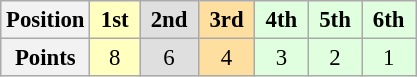<table class="wikitable" style="font-size:95%; text-align:center">
<tr>
<th>Position</th>
<td style="background:#ffffbf;"> <strong>1st</strong> </td>
<td style="background:#dfdfdf;"> <strong>2nd</strong> </td>
<td style="background:#ffdf9f;"> <strong>3rd</strong> </td>
<td style="background:#dfffdf;"> <strong>4th</strong> </td>
<td style="background:#dfffdf;"> <strong>5th</strong> </td>
<td style="background:#dfffdf;"> <strong>6th</strong> </td>
</tr>
<tr>
<th>Points</th>
<td style="background:#ffffbf;">8</td>
<td style="background:#dfdfdf;">6</td>
<td style="background:#ffdf9f;">4</td>
<td style="background:#dfffdf;">3</td>
<td style="background:#dfffdf;">2</td>
<td style="background:#dfffdf;">1</td>
</tr>
</table>
